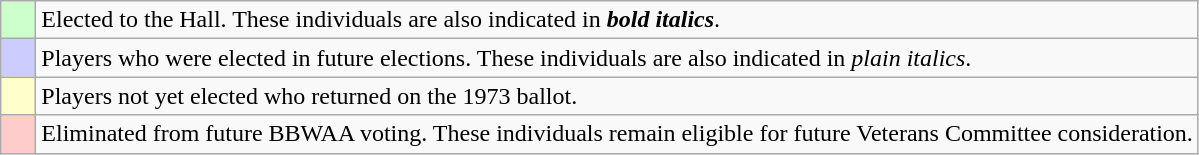<table class="wikitable">
<tr>
<td bgcolor="#ccffcc">    </td>
<td>Elected to the Hall. These individuals are also indicated in <strong><em>bold italics</em></strong>.</td>
</tr>
<tr>
<td bgcolor="#ccccff">    </td>
<td>Players who were elected in future elections. These individuals are also indicated in <em>plain italics</em>.</td>
</tr>
<tr>
<td bgcolor="#ffffcc">    </td>
<td>Players not yet elected who returned on the 1973 ballot.</td>
</tr>
<tr>
<td bgcolor="#ffcccc">    </td>
<td>Eliminated from future BBWAA voting. These individuals remain eligible for future Veterans Committee consideration.</td>
</tr>
</table>
